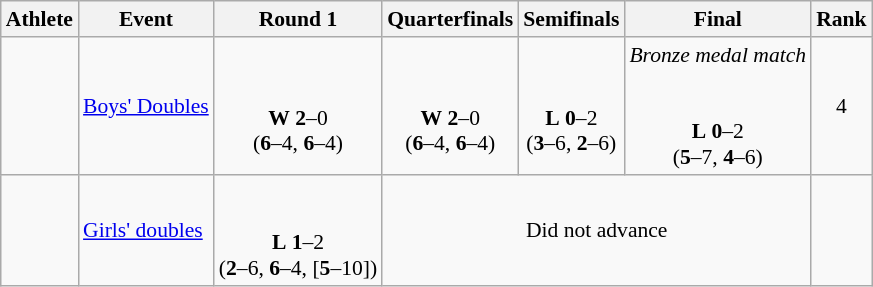<table class=wikitable style="font-size:90%">
<tr>
<th>Athlete</th>
<th>Event</th>
<th>Round 1</th>
<th>Quarterfinals</th>
<th>Semifinals</th>
<th>Final</th>
<th>Rank</th>
</tr>
<tr>
<td> <br></td>
<td><a href='#'>Boys' Doubles</a></td>
<td align=center><br><br><strong>W</strong> <strong>2</strong>–0<br> (<strong>6</strong>–4, <strong>6</strong>–4)</td>
<td align=center><br><br><strong>W</strong> <strong>2</strong>–0<br> (<strong>6</strong>–4, <strong>6</strong>–4)</td>
<td align=center><br><br><strong>L</strong> <strong>0</strong>–2<br> (<strong>3</strong>–6, <strong>2</strong>–6)</td>
<td align=center><em>Bronze medal match</em><br><br><br><strong>L</strong> <strong>0</strong>–2<br> (<strong>5</strong>–7, <strong>4</strong>–6)</td>
<td align=center>4</td>
</tr>
<tr>
<td> <br></td>
<td><a href='#'>Girls' doubles</a></td>
<td align=center><br><br><strong>L</strong> <strong>1</strong>–2<br> (<strong>2</strong>–6, <strong>6</strong>–4, [<strong>5</strong>–10])</td>
<td colspan=3 align=center>Did not advance</td>
<td align=center></td>
</tr>
</table>
